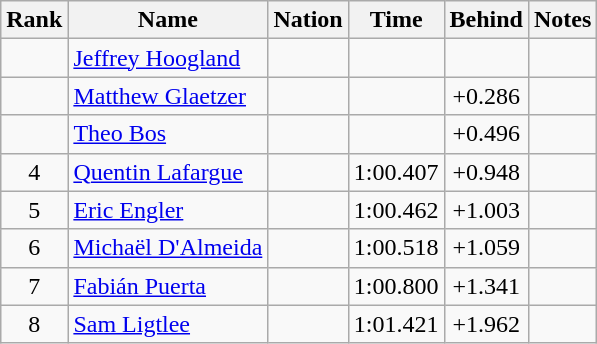<table class="wikitable sortable" style="text-align:center">
<tr>
<th>Rank</th>
<th>Name</th>
<th>Nation</th>
<th>Time</th>
<th>Behind</th>
<th>Notes</th>
</tr>
<tr>
<td></td>
<td align=left><a href='#'>Jeffrey Hoogland</a></td>
<td align=left></td>
<td></td>
<td></td>
<td></td>
</tr>
<tr>
<td></td>
<td align=left><a href='#'>Matthew Glaetzer</a></td>
<td align=left></td>
<td></td>
<td>+0.286</td>
<td></td>
</tr>
<tr>
<td></td>
<td align=left><a href='#'>Theo Bos</a></td>
<td align=left></td>
<td></td>
<td>+0.496</td>
<td></td>
</tr>
<tr>
<td>4</td>
<td align=left><a href='#'>Quentin Lafargue</a></td>
<td align=left></td>
<td>1:00.407</td>
<td>+0.948</td>
<td></td>
</tr>
<tr>
<td>5</td>
<td align=left><a href='#'>Eric Engler</a></td>
<td align=left></td>
<td>1:00.462</td>
<td>+1.003</td>
<td></td>
</tr>
<tr>
<td>6</td>
<td align=left><a href='#'>Michaël D'Almeida</a></td>
<td align=left></td>
<td>1:00.518</td>
<td>+1.059</td>
<td></td>
</tr>
<tr>
<td>7</td>
<td align=left><a href='#'>Fabián Puerta</a></td>
<td align=left></td>
<td>1:00.800</td>
<td>+1.341</td>
<td></td>
</tr>
<tr>
<td>8</td>
<td align=left><a href='#'>Sam Ligtlee</a></td>
<td align=left></td>
<td>1:01.421</td>
<td>+1.962</td>
<td></td>
</tr>
</table>
